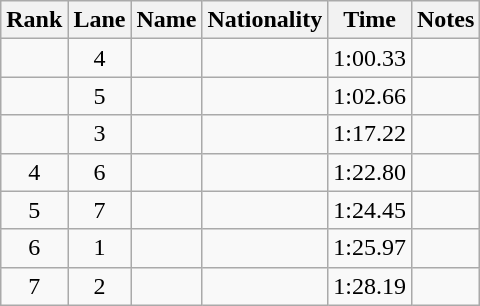<table class="wikitable sortable" style="text-align:center">
<tr>
<th>Rank</th>
<th>Lane</th>
<th>Name</th>
<th>Nationality</th>
<th>Time</th>
<th>Notes</th>
</tr>
<tr>
<td></td>
<td>4</td>
<td align=left></td>
<td align=left></td>
<td>1:00.33</td>
<td></td>
</tr>
<tr>
<td></td>
<td>5</td>
<td align=left></td>
<td align=left></td>
<td>1:02.66</td>
<td></td>
</tr>
<tr>
<td></td>
<td>3</td>
<td align=left></td>
<td align=left></td>
<td>1:17.22</td>
<td></td>
</tr>
<tr>
<td>4</td>
<td>6</td>
<td align=left></td>
<td align=left></td>
<td>1:22.80</td>
<td></td>
</tr>
<tr>
<td>5</td>
<td>7</td>
<td align=left></td>
<td align=left></td>
<td>1:24.45</td>
<td></td>
</tr>
<tr>
<td>6</td>
<td>1</td>
<td align=left></td>
<td align=left></td>
<td>1:25.97</td>
<td></td>
</tr>
<tr>
<td>7</td>
<td>2</td>
<td align=left></td>
<td align=left></td>
<td>1:28.19</td>
<td></td>
</tr>
</table>
